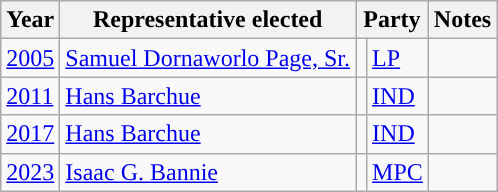<table class="wikitable">
<tr>
<th>Year</th>
<th>Representative elected</th>
<th colspan=2>Party</th>
<th>Notes</th>
</tr>
<tr>
<td><a href='#'>2005</a></td>
<td><a href='#'>Samuel Dornaworlo Page, Sr.</a></td>
<td></td>
<td><a href='#'>LP</a></td>
<td></td>
</tr>
<tr>
<td><a href='#'>2011</a></td>
<td><a href='#'>Hans Barchue</a></td>
<td></td>
<td><a href='#'>IND</a></td>
<td></td>
</tr>
<tr>
<td><a href='#'>2017</a></td>
<td><a href='#'>Hans Barchue</a></td>
<td></td>
<td><a href='#'>IND</a></td>
<td></td>
</tr>
<tr>
<td><a href='#'>2023</a></td>
<td><a href='#'>Isaac G. Bannie</a></td>
<td></td>
<td><a href='#'>MPC</a></td>
<td></td>
</tr>
</table>
